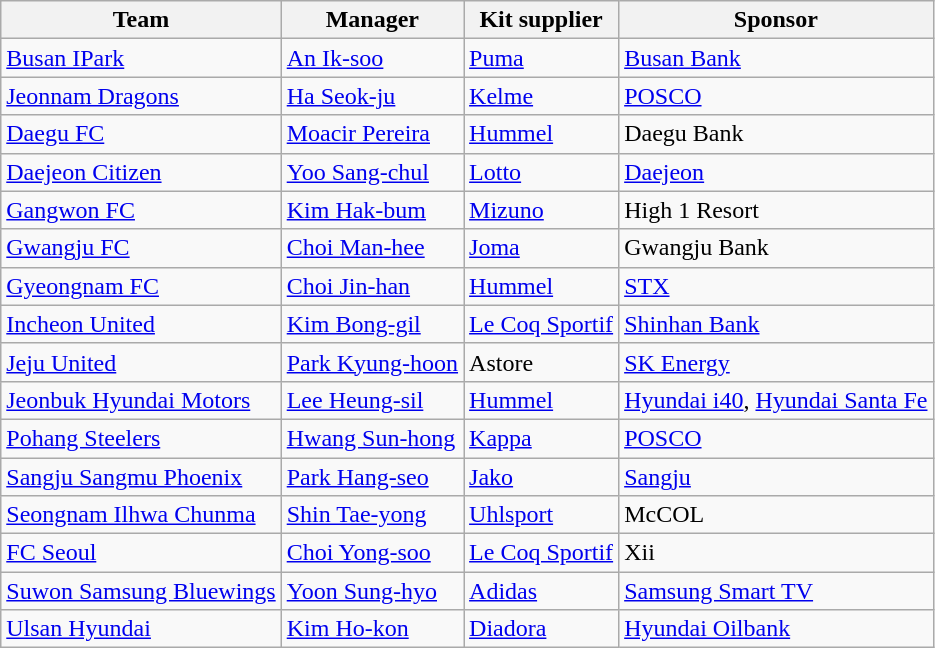<table class="wikitable sortable" style="text-align: left;">
<tr>
<th>Team</th>
<th>Manager</th>
<th>Kit supplier</th>
<th>Sponsor</th>
</tr>
<tr>
<td><a href='#'>Busan IPark</a></td>
<td> <a href='#'>An Ik-soo</a></td>
<td><a href='#'>Puma</a></td>
<td><a href='#'>Busan Bank</a></td>
</tr>
<tr>
<td><a href='#'>Jeonnam Dragons</a></td>
<td> <a href='#'>Ha Seok-ju</a></td>
<td><a href='#'>Kelme</a></td>
<td><a href='#'>POSCO</a></td>
</tr>
<tr>
<td><a href='#'>Daegu FC</a></td>
<td> <a href='#'>Moacir Pereira</a></td>
<td><a href='#'>Hummel</a></td>
<td>Daegu Bank</td>
</tr>
<tr>
<td><a href='#'>Daejeon Citizen</a></td>
<td> <a href='#'>Yoo Sang-chul</a></td>
<td><a href='#'>Lotto</a></td>
<td><a href='#'>Daejeon</a></td>
</tr>
<tr>
<td><a href='#'>Gangwon FC</a></td>
<td> <a href='#'>Kim Hak-bum</a></td>
<td><a href='#'>Mizuno</a></td>
<td>High 1 Resort</td>
</tr>
<tr>
<td><a href='#'>Gwangju FC</a></td>
<td> <a href='#'>Choi Man-hee</a></td>
<td><a href='#'>Joma</a></td>
<td>Gwangju Bank</td>
</tr>
<tr>
<td><a href='#'>Gyeongnam FC</a></td>
<td> <a href='#'>Choi Jin-han</a></td>
<td><a href='#'>Hummel</a></td>
<td><a href='#'>STX</a></td>
</tr>
<tr>
<td><a href='#'>Incheon United</a></td>
<td> <a href='#'>Kim Bong-gil</a></td>
<td><a href='#'>Le Coq Sportif</a></td>
<td><a href='#'>Shinhan Bank</a></td>
</tr>
<tr>
<td><a href='#'>Jeju United</a></td>
<td> <a href='#'>Park Kyung-hoon</a></td>
<td>Astore</td>
<td><a href='#'>SK Energy</a></td>
</tr>
<tr>
<td><a href='#'>Jeonbuk Hyundai Motors</a></td>
<td> <a href='#'>Lee Heung-sil</a></td>
<td><a href='#'>Hummel</a></td>
<td><a href='#'>Hyundai i40</a>, <a href='#'>Hyundai Santa Fe</a></td>
</tr>
<tr>
<td><a href='#'>Pohang Steelers</a></td>
<td> <a href='#'>Hwang Sun-hong</a></td>
<td><a href='#'>Kappa</a></td>
<td><a href='#'>POSCO</a></td>
</tr>
<tr>
<td><a href='#'>Sangju Sangmu Phoenix</a></td>
<td> <a href='#'>Park Hang-seo</a></td>
<td><a href='#'>Jako</a></td>
<td><a href='#'>Sangju</a></td>
</tr>
<tr>
<td><a href='#'>Seongnam Ilhwa Chunma</a></td>
<td> <a href='#'>Shin Tae-yong</a></td>
<td><a href='#'>Uhlsport</a></td>
<td>McCOL</td>
</tr>
<tr>
<td><a href='#'>FC Seoul</a></td>
<td> <a href='#'>Choi Yong-soo</a></td>
<td><a href='#'>Le Coq Sportif</a></td>
<td>Xii</td>
</tr>
<tr>
<td><a href='#'>Suwon Samsung Bluewings</a></td>
<td> <a href='#'>Yoon Sung-hyo</a></td>
<td><a href='#'>Adidas</a></td>
<td><a href='#'>Samsung Smart TV</a></td>
</tr>
<tr>
<td><a href='#'>Ulsan Hyundai</a></td>
<td> <a href='#'>Kim Ho-kon</a></td>
<td><a href='#'>Diadora</a></td>
<td><a href='#'>Hyundai Oilbank</a></td>
</tr>
</table>
